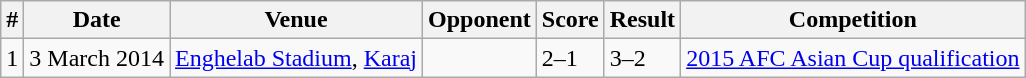<table class="wikitable">
<tr>
<th>#</th>
<th>Date</th>
<th>Venue</th>
<th>Opponent</th>
<th>Score</th>
<th>Result</th>
<th>Competition</th>
</tr>
<tr>
<td>1</td>
<td>3 March 2014</td>
<td><a href='#'>Enghelab Stadium</a>, <a href='#'>Karaj</a></td>
<td></td>
<td>2–1</td>
<td>3–2</td>
<td><a href='#'>2015 AFC Asian Cup qualification</a></td>
</tr>
</table>
